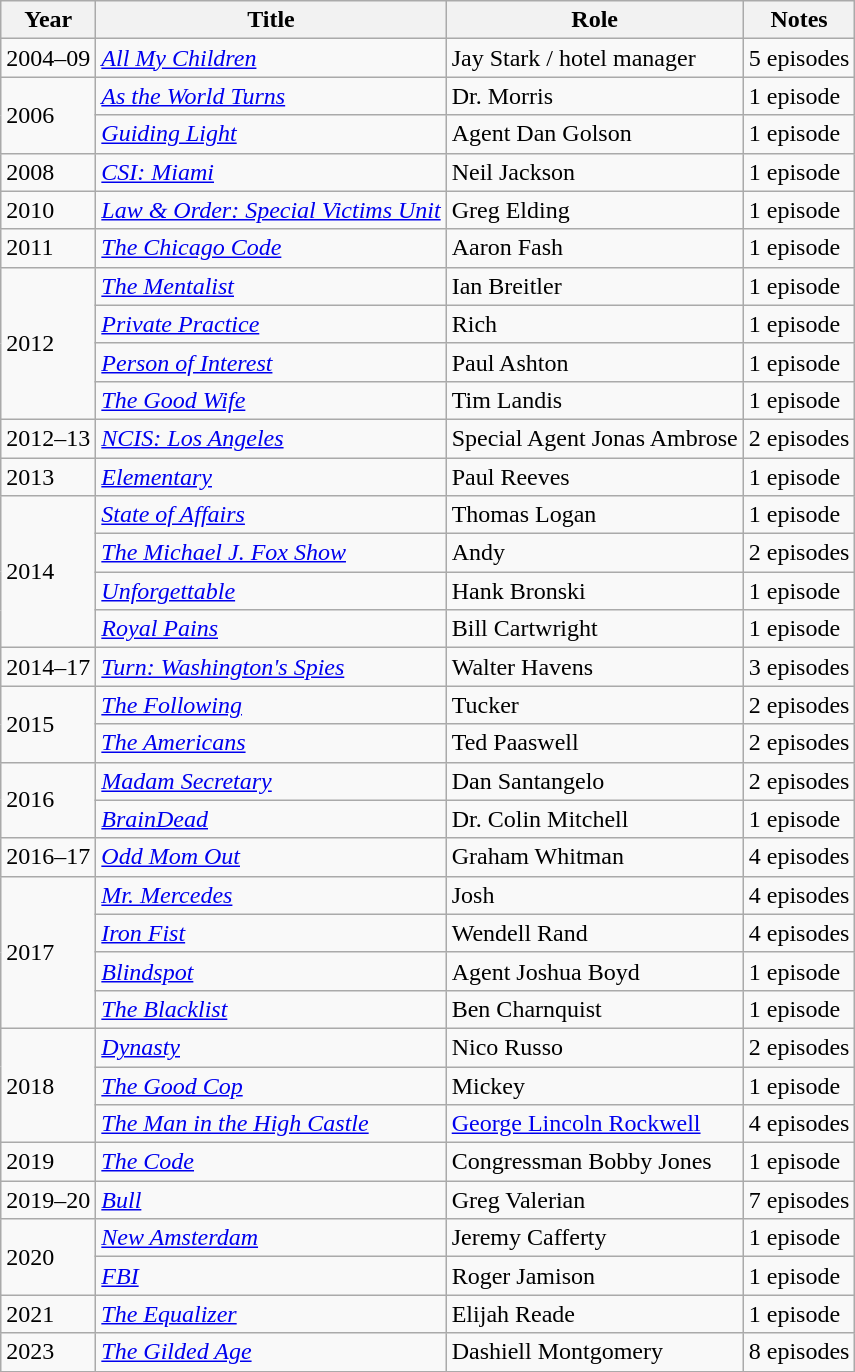<table class="wikitable sortable">
<tr>
<th>Year</th>
<th>Title</th>
<th>Role</th>
<th class="unsortable">Notes</th>
</tr>
<tr>
<td>2004–09</td>
<td><em><a href='#'>All My Children</a></em></td>
<td>Jay Stark / hotel manager</td>
<td>5 episodes</td>
</tr>
<tr>
<td rowspan=2>2006</td>
<td><em><a href='#'>As the World Turns</a></em></td>
<td>Dr. Morris</td>
<td>1 episode</td>
</tr>
<tr>
<td><em><a href='#'>Guiding Light</a></em></td>
<td>Agent Dan Golson</td>
<td>1 episode</td>
</tr>
<tr>
<td>2008</td>
<td><em><a href='#'>CSI: Miami</a></em></td>
<td>Neil Jackson</td>
<td>1 episode</td>
</tr>
<tr>
<td>2010</td>
<td><em><a href='#'>Law & Order: Special Victims Unit</a></em></td>
<td>Greg Elding</td>
<td>1 episode</td>
</tr>
<tr>
<td>2011</td>
<td><em><a href='#'>The Chicago Code</a></em></td>
<td>Aaron Fash</td>
<td>1 episode</td>
</tr>
<tr>
<td rowspan=4>2012</td>
<td><em><a href='#'>The Mentalist</a></em></td>
<td>Ian Breitler</td>
<td>1 episode</td>
</tr>
<tr>
<td><em><a href='#'>Private Practice</a></em></td>
<td>Rich</td>
<td>1 episode</td>
</tr>
<tr>
<td><em><a href='#'>Person of Interest</a></em></td>
<td>Paul Ashton</td>
<td>1 episode</td>
</tr>
<tr>
<td><em><a href='#'>The Good Wife</a></em></td>
<td>Tim Landis</td>
<td>1 episode</td>
</tr>
<tr>
<td>2012–13</td>
<td><em><a href='#'>NCIS: Los Angeles</a></em></td>
<td>Special Agent Jonas Ambrose</td>
<td>2 episodes</td>
</tr>
<tr>
<td>2013</td>
<td><em><a href='#'>Elementary</a></em></td>
<td>Paul Reeves</td>
<td>1 episode</td>
</tr>
<tr>
<td rowspan=4>2014</td>
<td><em><a href='#'>State of Affairs</a></em></td>
<td>Thomas Logan</td>
<td>1 episode</td>
</tr>
<tr>
<td><em><a href='#'>The Michael J. Fox Show</a></em></td>
<td>Andy</td>
<td>2 episodes</td>
</tr>
<tr>
<td><em><a href='#'>Unforgettable</a></em></td>
<td>Hank Bronski</td>
<td>1 episode</td>
</tr>
<tr>
<td><em><a href='#'>Royal Pains</a></em></td>
<td>Bill Cartwright</td>
<td>1 episode</td>
</tr>
<tr>
<td>2014–17</td>
<td><em><a href='#'>Turn: Washington's Spies</a></em></td>
<td>Walter Havens</td>
<td>3 episodes</td>
</tr>
<tr>
<td rowspan=2>2015</td>
<td><em><a href='#'>The Following</a></em></td>
<td>Tucker</td>
<td>2 episodes</td>
</tr>
<tr>
<td><em><a href='#'>The Americans</a></em></td>
<td>Ted Paaswell</td>
<td>2 episodes</td>
</tr>
<tr>
<td rowspan=2>2016</td>
<td><em><a href='#'>Madam Secretary</a></em></td>
<td>Dan Santangelo</td>
<td>2 episodes</td>
</tr>
<tr>
<td><em><a href='#'>BrainDead</a></em></td>
<td>Dr. Colin Mitchell</td>
<td>1 episode</td>
</tr>
<tr>
<td>2016–17</td>
<td><em><a href='#'>Odd Mom Out</a></em></td>
<td>Graham Whitman</td>
<td>4 episodes</td>
</tr>
<tr>
<td rowspan=4>2017</td>
<td><em><a href='#'>Mr. Mercedes</a></em></td>
<td>Josh</td>
<td>4 episodes</td>
</tr>
<tr>
<td><em><a href='#'>Iron Fist</a></em></td>
<td>Wendell Rand</td>
<td>4 episodes</td>
</tr>
<tr>
<td><em><a href='#'>Blindspot</a></em></td>
<td>Agent Joshua Boyd</td>
<td>1 episode</td>
</tr>
<tr>
<td><em><a href='#'>The Blacklist</a></em></td>
<td>Ben Charnquist</td>
<td>1 episode</td>
</tr>
<tr>
<td rowspan=3>2018</td>
<td><em><a href='#'>Dynasty</a></em></td>
<td>Nico Russo</td>
<td>2 episodes</td>
</tr>
<tr>
<td><em><a href='#'>The Good Cop</a></em></td>
<td>Mickey</td>
<td>1 episode</td>
</tr>
<tr>
<td><em><a href='#'>The Man in the High Castle</a></em></td>
<td><a href='#'>George Lincoln Rockwell</a></td>
<td>4 episodes</td>
</tr>
<tr>
<td>2019</td>
<td><em><a href='#'>The Code</a></em></td>
<td>Congressman Bobby Jones</td>
<td>1 episode</td>
</tr>
<tr>
<td>2019–20</td>
<td><em><a href='#'>Bull</a></em></td>
<td>Greg Valerian</td>
<td>7 episodes</td>
</tr>
<tr>
<td rowspan=2>2020</td>
<td><em><a href='#'>New Amsterdam</a></em></td>
<td>Jeremy Cafferty</td>
<td>1 episode</td>
</tr>
<tr>
<td><em><a href='#'>FBI</a></em></td>
<td>Roger Jamison</td>
<td>1 episode</td>
</tr>
<tr>
<td>2021</td>
<td><em><a href='#'>The Equalizer</a></em></td>
<td>Elijah Reade</td>
<td>1 episode</td>
</tr>
<tr>
<td>2023</td>
<td><em><a href='#'>The Gilded Age</a></em></td>
<td>Dashiell Montgomery</td>
<td>8 episodes</td>
</tr>
</table>
